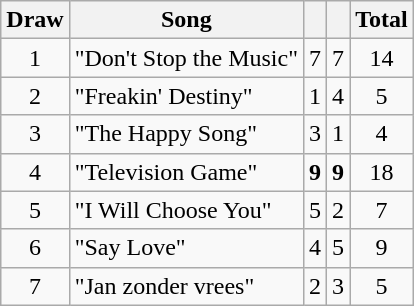<table class="wikitable plainrowheaders" style="margin: 1em auto 1em auto; text-align:center;">
<tr>
<th>Draw</th>
<th>Song</th>
<th></th>
<th></th>
<th>Total</th>
</tr>
<tr>
<td>1</td>
<td align="left">"Don't Stop the Music"</td>
<td>7</td>
<td>7</td>
<td>14</td>
</tr>
<tr>
<td>2</td>
<td align="left">"Freakin' Destiny"</td>
<td>1</td>
<td>4</td>
<td>5</td>
</tr>
<tr>
<td>3</td>
<td align="left">"The Happy Song"</td>
<td>3</td>
<td>1</td>
<td>4</td>
</tr>
<tr>
<td>4</td>
<td align="left">"Television Game"</td>
<td><strong>9</strong></td>
<td><strong>9</strong></td>
<td>18</td>
</tr>
<tr>
<td>5</td>
<td align="left">"I Will Choose You"</td>
<td>5</td>
<td>2</td>
<td>7</td>
</tr>
<tr>
<td>6</td>
<td align="left">"Say Love"</td>
<td>4</td>
<td>5</td>
<td>9</td>
</tr>
<tr>
<td>7</td>
<td align="left">"Jan zonder vrees"</td>
<td>2</td>
<td>3</td>
<td>5</td>
</tr>
</table>
